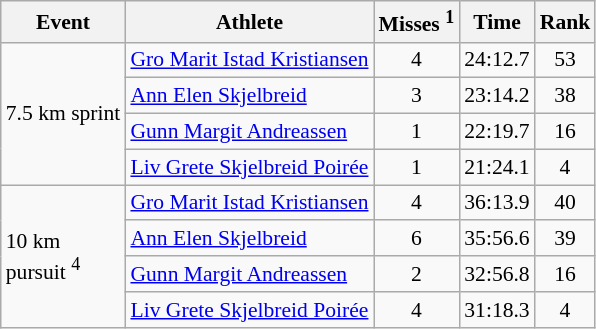<table class="wikitable" style="font-size:90%">
<tr>
<th>Event</th>
<th>Athlete</th>
<th>Misses <sup>1</sup></th>
<th>Time</th>
<th>Rank</th>
</tr>
<tr>
<td rowspan="4">7.5 km sprint</td>
<td><a href='#'>Gro Marit Istad Kristiansen</a></td>
<td align="center">4</td>
<td align="center">24:12.7</td>
<td align="center">53</td>
</tr>
<tr>
<td><a href='#'>Ann Elen Skjelbreid</a></td>
<td align="center">3</td>
<td align="center">23:14.2</td>
<td align="center">38</td>
</tr>
<tr>
<td><a href='#'>Gunn Margit Andreassen</a></td>
<td align="center">1</td>
<td align="center">22:19.7</td>
<td align="center">16</td>
</tr>
<tr>
<td><a href='#'>Liv Grete Skjelbreid Poirée</a></td>
<td align="center">1</td>
<td align="center">21:24.1</td>
<td align="center">4</td>
</tr>
<tr>
<td rowspan="4">10 km <br> pursuit <sup>4</sup></td>
<td><a href='#'>Gro Marit Istad Kristiansen</a></td>
<td align="center">4</td>
<td align="center">36:13.9</td>
<td align="center">40</td>
</tr>
<tr>
<td><a href='#'>Ann Elen Skjelbreid</a></td>
<td align="center">6</td>
<td align="center">35:56.6</td>
<td align="center">39</td>
</tr>
<tr>
<td><a href='#'>Gunn Margit Andreassen</a></td>
<td align="center">2</td>
<td align="center">32:56.8</td>
<td align="center">16</td>
</tr>
<tr>
<td><a href='#'>Liv Grete Skjelbreid Poirée</a></td>
<td align="center">4</td>
<td align="center">31:18.3</td>
<td align="center">4</td>
</tr>
</table>
